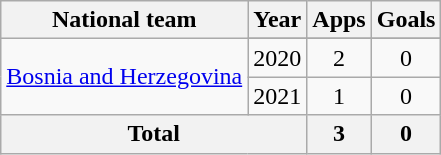<table class="wikitable" style="text-align:center">
<tr>
<th>National team</th>
<th>Year</th>
<th>Apps</th>
<th>Goals</th>
</tr>
<tr>
<td rowspan="3"><a href='#'>Bosnia and Herzegovina</a></td>
</tr>
<tr>
<td>2020</td>
<td>2</td>
<td>0</td>
</tr>
<tr>
<td>2021</td>
<td>1</td>
<td>0</td>
</tr>
<tr>
<th colspan="2">Total</th>
<th>3</th>
<th>0</th>
</tr>
</table>
